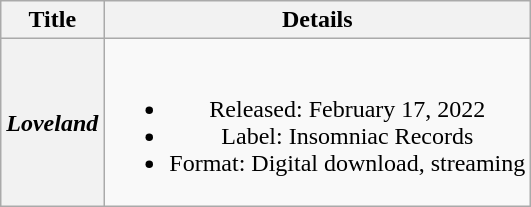<table class="wikitable plainrowheaders" style="text-align:center;">
<tr>
<th scope="col">Title</th>
<th scope="col">Details</th>
</tr>
<tr>
<th scope="row"><em>Loveland</em></th>
<td><br><ul><li>Released: February 17, 2022</li><li>Label: Insomniac Records</li><li>Format: Digital download, streaming</li></ul></td>
</tr>
</table>
